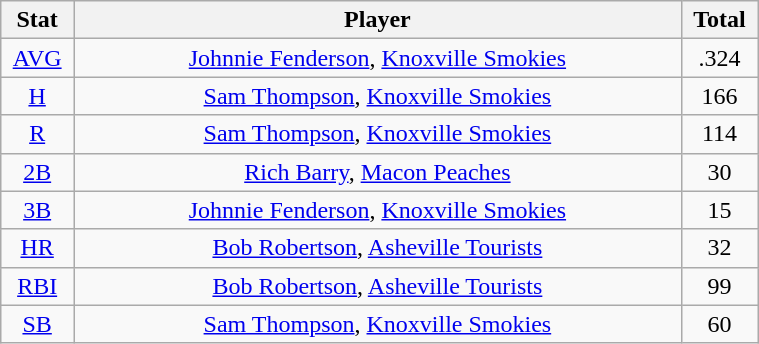<table class="wikitable" width="40%" style="text-align:center;">
<tr>
<th width="5%">Stat</th>
<th width="60%">Player</th>
<th width="5%">Total</th>
</tr>
<tr>
<td><a href='#'>AVG</a></td>
<td><a href='#'>Johnnie Fenderson</a>, <a href='#'>Knoxville Smokies</a></td>
<td>.324</td>
</tr>
<tr>
<td><a href='#'>H</a></td>
<td><a href='#'>Sam Thompson</a>, <a href='#'>Knoxville Smokies</a></td>
<td>166</td>
</tr>
<tr>
<td><a href='#'>R</a></td>
<td><a href='#'>Sam Thompson</a>, <a href='#'>Knoxville Smokies</a></td>
<td>114</td>
</tr>
<tr>
<td><a href='#'>2B</a></td>
<td><a href='#'>Rich Barry</a>, <a href='#'>Macon Peaches</a></td>
<td>30</td>
</tr>
<tr>
<td><a href='#'>3B</a></td>
<td><a href='#'>Johnnie Fenderson</a>, <a href='#'>Knoxville Smokies</a></td>
<td>15</td>
</tr>
<tr>
<td><a href='#'>HR</a></td>
<td><a href='#'>Bob Robertson</a>, <a href='#'>Asheville Tourists</a></td>
<td>32</td>
</tr>
<tr>
<td><a href='#'>RBI</a></td>
<td><a href='#'>Bob Robertson</a>, <a href='#'>Asheville Tourists</a></td>
<td>99</td>
</tr>
<tr>
<td><a href='#'>SB</a></td>
<td><a href='#'>Sam Thompson</a>, <a href='#'>Knoxville Smokies</a></td>
<td>60</td>
</tr>
</table>
